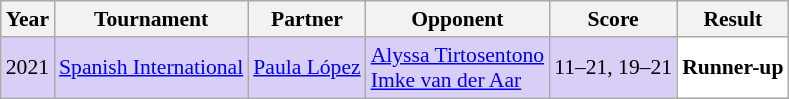<table class="sortable wikitable" style="font-size: 90%;">
<tr>
<th>Year</th>
<th>Tournament</th>
<th>Partner</th>
<th>Opponent</th>
<th>Score</th>
<th>Result</th>
</tr>
<tr style="background:#D8CEF6">
<td align="center">2021</td>
<td align="left"><a href='#'>Spanish International</a></td>
<td align="left"> <a href='#'>Paula López</a></td>
<td align="left"> <a href='#'>Alyssa Tirtosentono</a> <br>  <a href='#'>Imke van der Aar</a></td>
<td align="left">11–21, 19–21</td>
<td style="text-align:left; background:white"> <strong>Runner-up</strong></td>
</tr>
</table>
